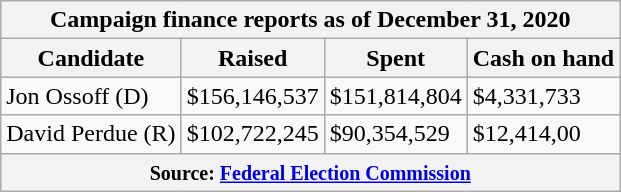<table class="wikitable sortable">
<tr>
<th colspan=4>Campaign finance reports as of December 31, 2020</th>
</tr>
<tr style="text-align:center;">
<th>Candidate</th>
<th>Raised</th>
<th>Spent</th>
<th>Cash on hand</th>
</tr>
<tr>
<td>Jon Ossoff (D)</td>
<td>$156,146,537</td>
<td>$151,814,804</td>
<td>$4,331,733</td>
</tr>
<tr>
<td>David Perdue (R)</td>
<td>$102,722,245</td>
<td>$90,354,529</td>
<td>$12,414,00</td>
</tr>
<tr>
<th colspan="4"><small>Source: <a href='#'>Federal Election Commission</a></small></th>
</tr>
</table>
